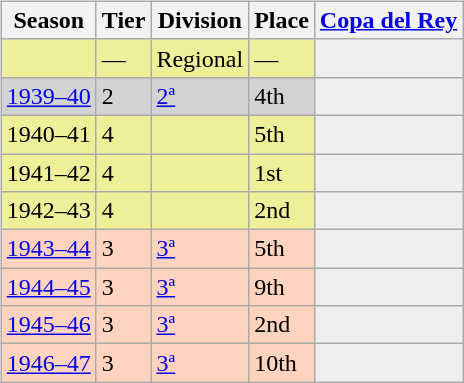<table>
<tr>
<td valign="top" width=0%><br><table class="wikitable">
<tr style="background:#f0f6fa;">
<th>Season</th>
<th>Tier</th>
<th>Division</th>
<th>Place</th>
<th><a href='#'>Copa del Rey</a></th>
</tr>
<tr>
<td style="background:#EFEF99;"></td>
<td style="background:#EFEF99;">—</td>
<td style="background:#EFEF99;">Regional</td>
<td style="background:#EFEF99;">—</td>
<th style="background:#efefef;"></th>
</tr>
<tr>
<td style="background:#D3D3D3;"><a href='#'>1939–40</a></td>
<td style="background:#D3D3D3;">2</td>
<td style="background:#D3D3D3;"><a href='#'>2ª</a></td>
<td style="background:#D3D3D3;">4th</td>
<th style="background:#efefef;"></th>
</tr>
<tr>
<td style="background:#EFEF99;">1940–41</td>
<td style="background:#EFEF99;">4</td>
<td style="background:#EFEF99;"></td>
<td style="background:#EFEF99;">5th</td>
<th style="background:#efefef;"></th>
</tr>
<tr>
<td style="background:#EFEF99;">1941–42</td>
<td style="background:#EFEF99;">4</td>
<td style="background:#EFEF99;"></td>
<td style="background:#EFEF99;">1st</td>
<th style="background:#efefef;"></th>
</tr>
<tr>
<td style="background:#EFEF99;">1942–43</td>
<td style="background:#EFEF99;">4</td>
<td style="background:#EFEF99;"></td>
<td style="background:#EFEF99;">2nd</td>
<th style="background:#efefef;"></th>
</tr>
<tr>
<td style="background:#FFD3BD;"><a href='#'>1943–44</a></td>
<td style="background:#FFD3BD;">3</td>
<td style="background:#FFD3BD;"><a href='#'>3ª</a></td>
<td style="background:#FFD3BD;">5th</td>
<th style="background:#efefef;"></th>
</tr>
<tr>
<td style="background:#FFD3BD;"><a href='#'>1944–45</a></td>
<td style="background:#FFD3BD;">3</td>
<td style="background:#FFD3BD;"><a href='#'>3ª</a></td>
<td style="background:#FFD3BD;">9th</td>
<th style="background:#efefef;"></th>
</tr>
<tr>
<td style="background:#FFD3BD;"><a href='#'>1945–46</a></td>
<td style="background:#FFD3BD;">3</td>
<td style="background:#FFD3BD;"><a href='#'>3ª</a></td>
<td style="background:#FFD3BD;">2nd</td>
<th style="background:#efefef;"></th>
</tr>
<tr>
<td style="background:#FFD3BD;"><a href='#'>1946–47</a></td>
<td style="background:#FFD3BD;">3</td>
<td style="background:#FFD3BD;"><a href='#'>3ª</a></td>
<td style="background:#FFD3BD;">10th</td>
<th style="background:#efefef;"></th>
</tr>
</table>
</td>
</tr>
</table>
